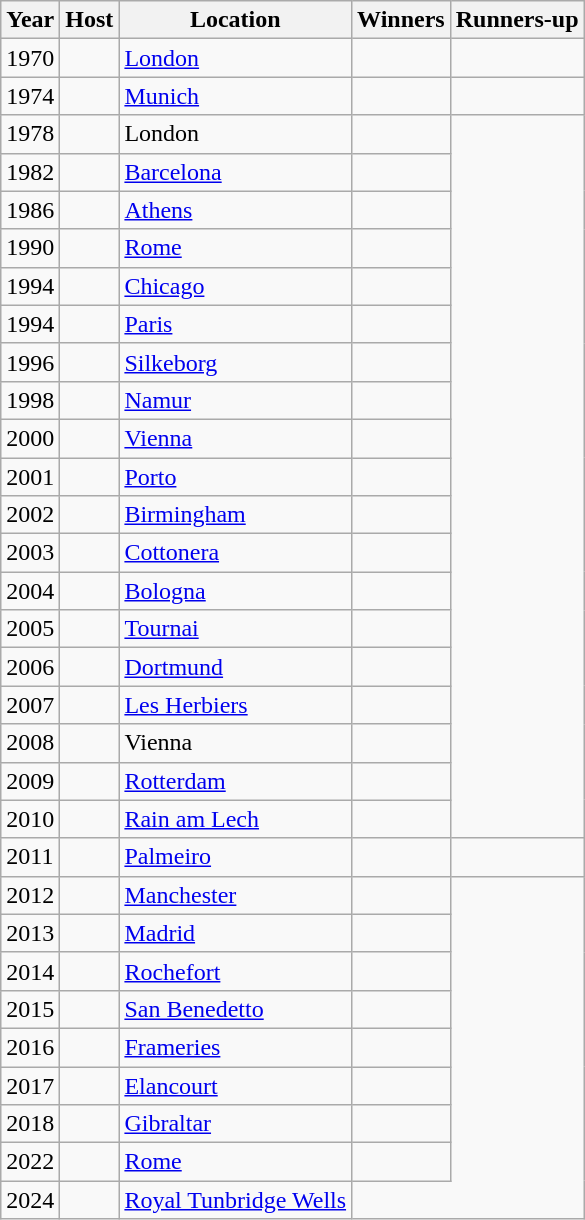<table class="wikitable sortable">
<tr>
<th>Year</th>
<th>Host</th>
<th>Location</th>
<th>Winners</th>
<th>Runners-up</th>
</tr>
<tr>
<td>1970</td>
<td></td>
<td><a href='#'>London</a></td>
<td></td>
<td></td>
</tr>
<tr>
<td>1974</td>
<td></td>
<td><a href='#'>Munich</a></td>
<td></td>
<td></td>
</tr>
<tr>
<td>1978</td>
<td></td>
<td>London</td>
<td></td>
</tr>
<tr>
<td>1982</td>
<td></td>
<td><a href='#'>Barcelona</a></td>
<td></td>
</tr>
<tr>
<td>1986</td>
<td></td>
<td><a href='#'>Athens</a></td>
<td></td>
</tr>
<tr>
<td>1990</td>
<td></td>
<td><a href='#'>Rome</a></td>
<td></td>
</tr>
<tr>
<td>1994</td>
<td></td>
<td><a href='#'>Chicago</a></td>
<td></td>
</tr>
<tr>
<td>1994</td>
<td></td>
<td><a href='#'>Paris</a></td>
<td></td>
</tr>
<tr>
<td>1996</td>
<td></td>
<td><a href='#'>Silkeborg</a></td>
<td></td>
</tr>
<tr>
<td>1998</td>
<td></td>
<td><a href='#'>Namur</a></td>
<td></td>
</tr>
<tr>
<td>2000</td>
<td></td>
<td><a href='#'>Vienna</a></td>
<td></td>
</tr>
<tr>
<td>2001</td>
<td></td>
<td><a href='#'>Porto</a></td>
<td></td>
</tr>
<tr>
<td>2002</td>
<td></td>
<td><a href='#'>Birmingham</a></td>
<td></td>
</tr>
<tr>
<td>2003</td>
<td></td>
<td><a href='#'>Cottonera</a></td>
<td></td>
</tr>
<tr>
<td>2004</td>
<td></td>
<td><a href='#'>Bologna</a></td>
<td></td>
</tr>
<tr>
<td>2005</td>
<td></td>
<td><a href='#'>Tournai</a></td>
<td></td>
</tr>
<tr>
<td>2006</td>
<td></td>
<td><a href='#'>Dortmund</a></td>
<td></td>
</tr>
<tr>
<td>2007</td>
<td></td>
<td><a href='#'>Les Herbiers</a></td>
<td></td>
</tr>
<tr>
<td>2008</td>
<td></td>
<td>Vienna</td>
<td></td>
</tr>
<tr>
<td>2009</td>
<td></td>
<td><a href='#'>Rotterdam</a></td>
<td></td>
</tr>
<tr>
<td>2010</td>
<td></td>
<td><a href='#'>Rain am Lech</a></td>
<td></td>
</tr>
<tr>
<td>2011</td>
<td></td>
<td><a href='#'>Palmeiro</a></td>
<td></td>
<td></td>
</tr>
<tr>
<td>2012</td>
<td></td>
<td><a href='#'>Manchester</a></td>
<td></td>
</tr>
<tr>
<td>2013</td>
<td></td>
<td><a href='#'>Madrid</a></td>
<td></td>
</tr>
<tr>
<td>2014</td>
<td></td>
<td><a href='#'>Rochefort</a></td>
<td></td>
</tr>
<tr>
<td>2015</td>
<td></td>
<td><a href='#'>San Benedetto</a></td>
<td></td>
</tr>
<tr>
<td>2016</td>
<td></td>
<td><a href='#'>Frameries</a></td>
<td></td>
</tr>
<tr>
<td>2017</td>
<td></td>
<td><a href='#'>Elancourt</a></td>
<td></td>
</tr>
<tr>
<td>2018</td>
<td></td>
<td><a href='#'>Gibraltar</a></td>
<td></td>
</tr>
<tr>
<td>2022</td>
<td></td>
<td><a href='#'>Rome</a></td>
<td></td>
</tr>
<tr>
<td>2024</td>
<td></td>
<td><a href='#'>Royal Tunbridge Wells</a></td>
</tr>
</table>
